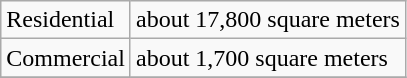<table class="wikitable">
<tr>
<td>Residential</td>
<td>about 17,800 square meters</td>
</tr>
<tr>
<td>Commercial</td>
<td>about 1,700 square meters</td>
</tr>
<tr>
</tr>
</table>
